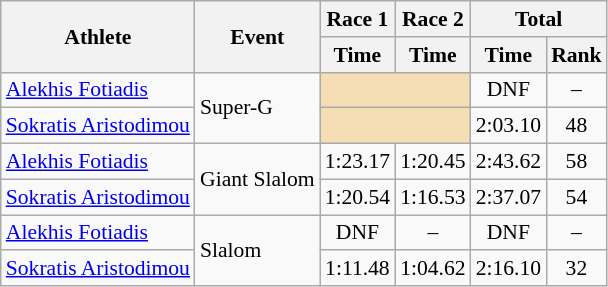<table class="wikitable" style="font-size:90%">
<tr>
<th rowspan="2">Athlete</th>
<th rowspan="2">Event</th>
<th>Race 1</th>
<th>Race 2</th>
<th colspan="2">Total</th>
</tr>
<tr>
<th>Time</th>
<th>Time</th>
<th>Time</th>
<th>Rank</th>
</tr>
<tr>
<td><a href='#'>Alekhis Fotiadis</a></td>
<td rowspan="2">Super-G</td>
<td colspan="2" bgcolor="wheat"></td>
<td align="center">DNF</td>
<td align="center">–</td>
</tr>
<tr>
<td><a href='#'>Sokratis Aristodimou</a></td>
<td colspan="2" bgcolor="wheat"></td>
<td align="center">2:03.10</td>
<td align="center">48</td>
</tr>
<tr>
<td><a href='#'>Alekhis Fotiadis</a></td>
<td rowspan="2">Giant Slalom</td>
<td align="center">1:23.17</td>
<td align="center">1:20.45</td>
<td align="center">2:43.62</td>
<td align="center">58</td>
</tr>
<tr>
<td><a href='#'>Sokratis Aristodimou</a></td>
<td align="center">1:20.54</td>
<td align="center">1:16.53</td>
<td align="center">2:37.07</td>
<td align="center">54</td>
</tr>
<tr>
<td><a href='#'>Alekhis Fotiadis</a></td>
<td rowspan="2">Slalom</td>
<td align="center">DNF</td>
<td align="center">–</td>
<td align="center">DNF</td>
<td align="center">–</td>
</tr>
<tr>
<td><a href='#'>Sokratis Aristodimou</a></td>
<td align="center">1:11.48</td>
<td align="center">1:04.62</td>
<td align="center">2:16.10</td>
<td align="center">32</td>
</tr>
</table>
